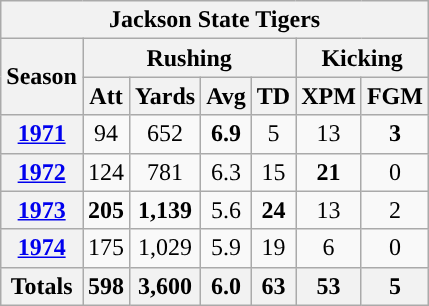<table class=wikitable style="text-align:center;">
<tr>
<th colspan="7">Jackson State Tigers</th>
</tr>
<tr>
<th rowspan="2">Season</th>
<th colspan="4">Rushing</th>
<th colspan="2">Kicking</th>
</tr>
<tr>
<th>Att</th>
<th>Yards</th>
<th>Avg</th>
<th>TD</th>
<th>XPM</th>
<th>FGM</th>
</tr>
<tr>
<th><a href='#'>1971</a></th>
<td>94</td>
<td>652</td>
<td><strong>6.9</strong></td>
<td>5</td>
<td>13</td>
<td><strong>3</strong></td>
</tr>
<tr>
<th><a href='#'>1972</a></th>
<td>124</td>
<td>781</td>
<td>6.3</td>
<td>15</td>
<td><strong>21</strong></td>
<td>0</td>
</tr>
<tr>
<th><a href='#'>1973</a></th>
<td><strong>205</strong></td>
<td><strong>1,139</strong></td>
<td>5.6</td>
<td><strong>24</strong></td>
<td>13</td>
<td>2</td>
</tr>
<tr>
<th><a href='#'>1974</a></th>
<td>175</td>
<td>1,029</td>
<td>5.9</td>
<td>19</td>
<td>6</td>
<td>0</td>
</tr>
<tr>
<th>Totals</th>
<th>598</th>
<th>3,600</th>
<th>6.0</th>
<th>63</th>
<th>53</th>
<th>5</th>
</tr>
</table>
